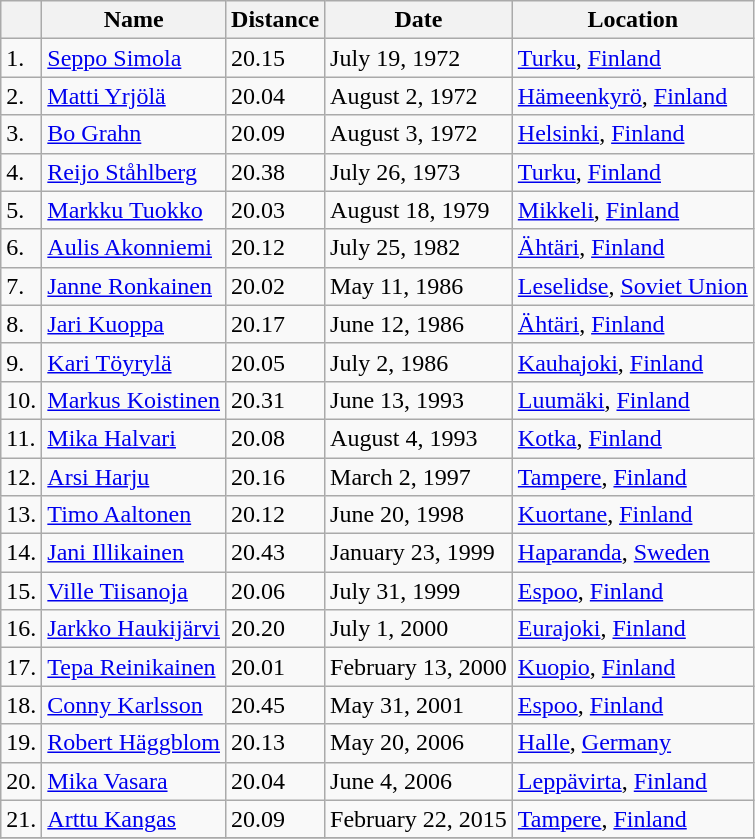<table class=wikitable>
<tr>
<th></th>
<th>Name</th>
<th>Distance</th>
<th>Date</th>
<th>Location</th>
</tr>
<tr>
<td>1.</td>
<td><a href='#'>Seppo Simola</a></td>
<td>20.15</td>
<td>July 19, 1972</td>
<td><a href='#'>Turku</a>, <a href='#'>Finland</a></td>
</tr>
<tr>
<td>2.</td>
<td><a href='#'>Matti Yrjölä</a></td>
<td>20.04</td>
<td>August 2, 1972</td>
<td><a href='#'>Hämeenkyrö</a>, <a href='#'>Finland</a></td>
</tr>
<tr>
<td>3.</td>
<td><a href='#'>Bo Grahn</a></td>
<td>20.09</td>
<td>August 3, 1972</td>
<td><a href='#'>Helsinki</a>, <a href='#'>Finland</a></td>
</tr>
<tr>
<td>4.</td>
<td><a href='#'>Reijo Ståhlberg</a></td>
<td>20.38</td>
<td>July 26, 1973</td>
<td><a href='#'>Turku</a>, <a href='#'>Finland</a></td>
</tr>
<tr>
<td>5.</td>
<td><a href='#'>Markku Tuokko</a></td>
<td>20.03</td>
<td>August 18, 1979</td>
<td><a href='#'>Mikkeli</a>, <a href='#'>Finland</a></td>
</tr>
<tr>
<td>6.</td>
<td><a href='#'>Aulis Akonniemi</a></td>
<td>20.12</td>
<td>July 25, 1982</td>
<td><a href='#'>Ähtäri</a>, <a href='#'>Finland</a></td>
</tr>
<tr>
<td>7.</td>
<td><a href='#'>Janne Ronkainen</a></td>
<td>20.02</td>
<td>May 11, 1986</td>
<td><a href='#'>Leselidse</a>, <a href='#'>Soviet Union</a></td>
</tr>
<tr>
<td>8.</td>
<td><a href='#'>Jari Kuoppa</a></td>
<td>20.17</td>
<td>June 12, 1986</td>
<td><a href='#'>Ähtäri</a>, <a href='#'>Finland</a></td>
</tr>
<tr>
<td>9.</td>
<td><a href='#'>Kari Töyrylä</a></td>
<td>20.05</td>
<td>July 2, 1986</td>
<td><a href='#'>Kauhajoki</a>, <a href='#'>Finland</a></td>
</tr>
<tr>
<td>10.</td>
<td><a href='#'>Markus Koistinen</a></td>
<td>20.31</td>
<td>June 13, 1993</td>
<td><a href='#'>Luumäki</a>, <a href='#'>Finland</a></td>
</tr>
<tr>
<td>11.</td>
<td><a href='#'>Mika Halvari</a></td>
<td>20.08</td>
<td>August 4, 1993</td>
<td><a href='#'>Kotka</a>, <a href='#'>Finland</a></td>
</tr>
<tr>
<td>12.</td>
<td><a href='#'>Arsi Harju</a></td>
<td>20.16</td>
<td>March 2, 1997</td>
<td><a href='#'>Tampere</a>, <a href='#'>Finland</a></td>
</tr>
<tr>
<td>13.</td>
<td><a href='#'>Timo Aaltonen</a></td>
<td>20.12</td>
<td>June 20, 1998</td>
<td><a href='#'>Kuortane</a>, <a href='#'>Finland</a></td>
</tr>
<tr>
<td>14.</td>
<td><a href='#'>Jani Illikainen</a></td>
<td>20.43</td>
<td>January 23, 1999</td>
<td><a href='#'>Haparanda</a>, <a href='#'>Sweden</a></td>
</tr>
<tr>
<td>15.</td>
<td><a href='#'>Ville Tiisanoja</a></td>
<td>20.06</td>
<td>July 31, 1999</td>
<td><a href='#'>Espoo</a>, <a href='#'>Finland</a></td>
</tr>
<tr>
<td>16.</td>
<td><a href='#'>Jarkko Haukijärvi</a></td>
<td>20.20</td>
<td>July 1, 2000</td>
<td><a href='#'>Eurajoki</a>, <a href='#'>Finland</a></td>
</tr>
<tr>
<td>17.</td>
<td><a href='#'>Tepa Reinikainen</a></td>
<td>20.01</td>
<td>February 13, 2000</td>
<td><a href='#'>Kuopio</a>, <a href='#'>Finland</a></td>
</tr>
<tr>
<td>18.</td>
<td><a href='#'>Conny Karlsson</a></td>
<td>20.45</td>
<td>May 31, 2001</td>
<td><a href='#'>Espoo</a>, <a href='#'>Finland</a></td>
</tr>
<tr>
<td>19.</td>
<td><a href='#'>Robert Häggblom</a></td>
<td>20.13</td>
<td>May 20, 2006</td>
<td><a href='#'>Halle</a>, <a href='#'>Germany</a></td>
</tr>
<tr>
<td>20.</td>
<td><a href='#'>Mika Vasara</a></td>
<td>20.04</td>
<td>June 4, 2006</td>
<td><a href='#'>Leppävirta</a>, <a href='#'>Finland</a></td>
</tr>
<tr>
<td>21.</td>
<td><a href='#'>Arttu Kangas</a></td>
<td>20.09</td>
<td>February 22, 2015</td>
<td><a href='#'>Tampere</a>, <a href='#'>Finland</a></td>
</tr>
<tr>
</tr>
</table>
